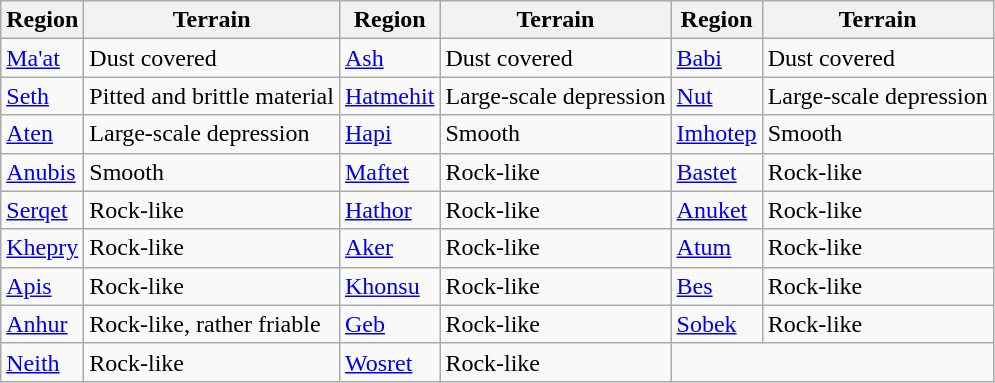<table class="wikitable">
<tr>
<th>Region</th>
<th>Terrain</th>
<th>Region</th>
<th>Terrain</th>
<th>Region</th>
<th>Terrain</th>
</tr>
<tr>
<td><a href='#'>Ma'at</a></td>
<td>Dust covered</td>
<td><a href='#'>Ash</a></td>
<td>Dust covered</td>
<td><a href='#'>Babi</a></td>
<td>Dust covered</td>
</tr>
<tr>
<td><a href='#'>Seth</a></td>
<td>Pitted and brittle material</td>
<td><a href='#'>Hatmehit</a></td>
<td>Large-scale depression</td>
<td><a href='#'>Nut</a></td>
<td>Large-scale depression</td>
</tr>
<tr>
<td><a href='#'>Aten</a></td>
<td>Large-scale depression</td>
<td><a href='#'>Hapi</a></td>
<td>Smooth</td>
<td><a href='#'>Imhotep</a></td>
<td>Smooth</td>
</tr>
<tr>
<td><a href='#'>Anubis</a></td>
<td>Smooth</td>
<td><a href='#'>Maftet</a></td>
<td>Rock-like</td>
<td><a href='#'>Bastet</a></td>
<td>Rock-like</td>
</tr>
<tr>
<td><a href='#'>Serqet</a></td>
<td>Rock-like</td>
<td><a href='#'>Hathor</a></td>
<td>Rock-like</td>
<td><a href='#'>Anuket</a></td>
<td>Rock-like</td>
</tr>
<tr>
<td><a href='#'>Khepry</a></td>
<td>Rock-like</td>
<td><a href='#'>Aker</a></td>
<td>Rock-like</td>
<td><a href='#'>Atum</a></td>
<td>Rock-like</td>
</tr>
<tr>
<td><a href='#'>Apis</a></td>
<td>Rock-like</td>
<td><a href='#'>Khonsu</a></td>
<td>Rock-like</td>
<td><a href='#'>Bes</a></td>
<td>Rock-like</td>
</tr>
<tr>
<td><a href='#'>Anhur</a></td>
<td>Rock-like, rather friable</td>
<td><a href='#'>Geb</a></td>
<td>Rock-like</td>
<td><a href='#'>Sobek</a></td>
<td>Rock-like</td>
</tr>
<tr>
<td><a href='#'>Neith</a></td>
<td>Rock-like</td>
<td><a href='#'>Wosret</a></td>
<td>Rock-like</td>
</tr>
</table>
